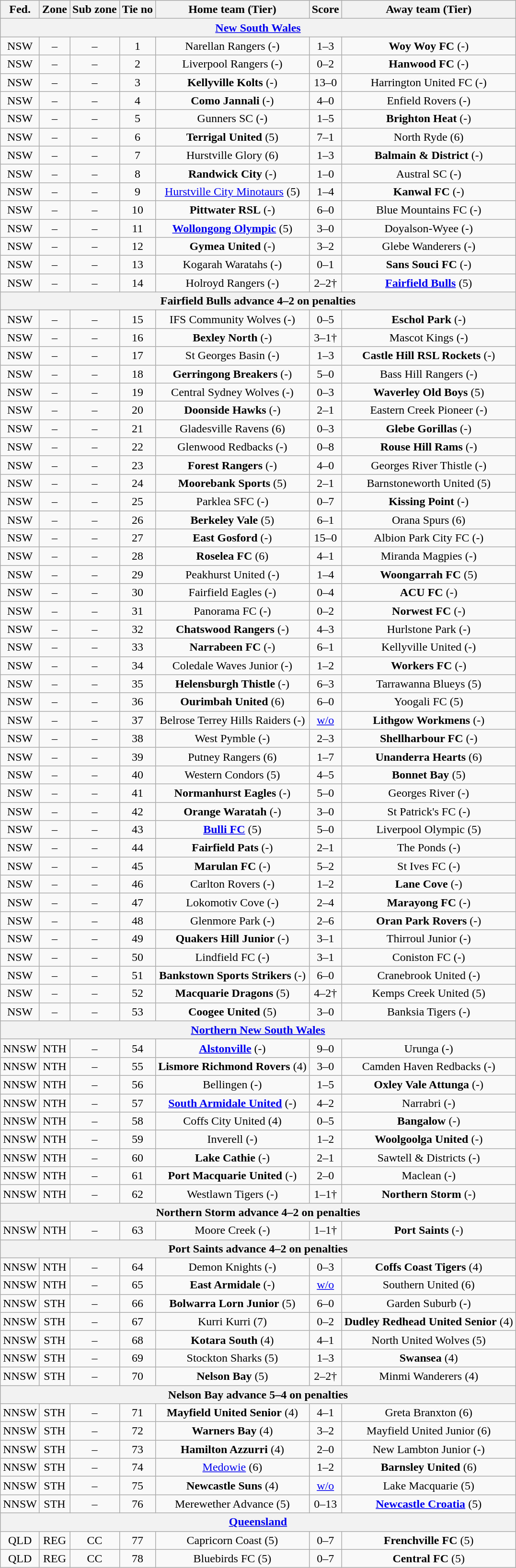<table class="wikitable" style="text-align:center">
<tr>
<th>Fed.</th>
<th>Zone</th>
<th>Sub zone</th>
<th>Tie no</th>
<th>Home team (Tier)</th>
<th>Score</th>
<th>Away team (Tier)</th>
</tr>
<tr>
<th colspan=7><a href='#'>New South Wales</a></th>
</tr>
<tr>
<td>NSW</td>
<td>–</td>
<td>–</td>
<td>1</td>
<td>Narellan Rangers (-)</td>
<td>1–3</td>
<td><strong>Woy Woy FC</strong> (-)</td>
</tr>
<tr>
<td>NSW</td>
<td>–</td>
<td>–</td>
<td>2</td>
<td>Liverpool Rangers (-)</td>
<td>0–2</td>
<td><strong>Hanwood FC</strong> (-)</td>
</tr>
<tr>
<td>NSW</td>
<td>–</td>
<td>–</td>
<td>3</td>
<td><strong>Kellyville Kolts</strong> (-)</td>
<td>13–0</td>
<td>Harrington United FC (-)</td>
</tr>
<tr>
<td>NSW</td>
<td>–</td>
<td>–</td>
<td>4</td>
<td><strong>Como Jannali</strong> (-)</td>
<td>4–0</td>
<td>Enfield Rovers (-)</td>
</tr>
<tr>
<td>NSW</td>
<td>–</td>
<td>–</td>
<td>5</td>
<td>Gunners SC (-)</td>
<td>1–5</td>
<td><strong>Brighton Heat</strong> (-)</td>
</tr>
<tr>
<td>NSW</td>
<td>–</td>
<td>–</td>
<td>6</td>
<td><strong>Terrigal United</strong> (5)</td>
<td>7–1</td>
<td>North Ryde (6)</td>
</tr>
<tr>
<td>NSW</td>
<td>–</td>
<td>–</td>
<td>7</td>
<td>Hurstville Glory (6)</td>
<td>1–3</td>
<td><strong>Balmain & District</strong> (-)</td>
</tr>
<tr>
<td>NSW</td>
<td>–</td>
<td>–</td>
<td>8</td>
<td><strong>Randwick City</strong> (-)</td>
<td>1–0</td>
<td>Austral SC (-)</td>
</tr>
<tr>
<td>NSW</td>
<td>–</td>
<td>–</td>
<td>9</td>
<td><a href='#'>Hurstville City Minotaurs</a> (5)</td>
<td>1–4</td>
<td><strong>Kanwal FC</strong> (-)</td>
</tr>
<tr>
<td>NSW</td>
<td>–</td>
<td>–</td>
<td>10</td>
<td><strong>Pittwater RSL</strong> (-)</td>
<td>6–0</td>
<td>Blue Mountains FC (-)</td>
</tr>
<tr>
<td>NSW</td>
<td>–</td>
<td>–</td>
<td>11</td>
<td><strong><a href='#'>Wollongong Olympic</a></strong> (5)</td>
<td>3–0</td>
<td>Doyalson-Wyee (-)</td>
</tr>
<tr>
<td>NSW</td>
<td>–</td>
<td>–</td>
<td>12</td>
<td><strong>Gymea United</strong> (-)</td>
<td>3–2</td>
<td>Glebe Wanderers (-)</td>
</tr>
<tr>
<td>NSW</td>
<td>–</td>
<td>–</td>
<td>13</td>
<td>Kogarah Waratahs (-)</td>
<td>0–1</td>
<td><strong>Sans Souci FC</strong> (-)</td>
</tr>
<tr>
<td>NSW</td>
<td>–</td>
<td>–</td>
<td>14</td>
<td>Holroyd Rangers (-)</td>
<td>2–2†</td>
<td><strong><a href='#'>Fairfield Bulls</a></strong> (5)</td>
</tr>
<tr>
<th colspan=7>Fairfield Bulls advance 4–2 on penalties</th>
</tr>
<tr>
<td>NSW</td>
<td>–</td>
<td>–</td>
<td>15</td>
<td>IFS Community Wolves (-)</td>
<td>0–5</td>
<td><strong>Eschol Park</strong> (-)</td>
</tr>
<tr>
<td>NSW</td>
<td>–</td>
<td>–</td>
<td>16</td>
<td><strong>Bexley North</strong> (-)</td>
<td>3–1†</td>
<td>Mascot Kings (-)</td>
</tr>
<tr>
<td>NSW</td>
<td>–</td>
<td>–</td>
<td>17</td>
<td>St Georges Basin (-)</td>
<td>1–3</td>
<td><strong>Castle Hill RSL Rockets</strong> (-)</td>
</tr>
<tr>
<td>NSW</td>
<td>–</td>
<td>–</td>
<td>18</td>
<td><strong>Gerringong Breakers</strong> (-)</td>
<td>5–0</td>
<td>Bass Hill Rangers (-)</td>
</tr>
<tr>
<td>NSW</td>
<td>–</td>
<td>–</td>
<td>19</td>
<td>Central Sydney Wolves (-)</td>
<td>0–3</td>
<td><strong>Waverley Old Boys</strong> (5)</td>
</tr>
<tr>
<td>NSW</td>
<td>–</td>
<td>–</td>
<td>20</td>
<td><strong>Doonside Hawks</strong> (-)</td>
<td>2–1</td>
<td>Eastern Creek Pioneer (-)</td>
</tr>
<tr>
<td>NSW</td>
<td>–</td>
<td>–</td>
<td>21</td>
<td>Gladesville Ravens (6)</td>
<td>0–3</td>
<td><strong>Glebe Gorillas</strong> (-)</td>
</tr>
<tr>
<td>NSW</td>
<td>–</td>
<td>–</td>
<td>22</td>
<td>Glenwood Redbacks (-)</td>
<td>0–8</td>
<td><strong>Rouse Hill Rams</strong> (-)</td>
</tr>
<tr>
<td>NSW</td>
<td>–</td>
<td>–</td>
<td>23</td>
<td><strong>Forest Rangers</strong> (-)</td>
<td>4–0</td>
<td>Georges River Thistle (-)</td>
</tr>
<tr>
<td>NSW</td>
<td>–</td>
<td>–</td>
<td>24</td>
<td><strong>Moorebank Sports</strong> (5)</td>
<td>2–1</td>
<td>Barnstoneworth United (5)</td>
</tr>
<tr>
<td>NSW</td>
<td>–</td>
<td>–</td>
<td>25</td>
<td>Parklea SFC (-)</td>
<td>0–7</td>
<td><strong>Kissing Point</strong> (-)</td>
</tr>
<tr>
<td>NSW</td>
<td>–</td>
<td>–</td>
<td>26</td>
<td><strong>Berkeley Vale</strong> (5)</td>
<td>6–1</td>
<td>Orana Spurs (6)</td>
</tr>
<tr>
<td>NSW</td>
<td>–</td>
<td>–</td>
<td>27</td>
<td><strong>East Gosford</strong> (-)</td>
<td>15–0</td>
<td>Albion Park City FC (-)</td>
</tr>
<tr>
<td>NSW</td>
<td>–</td>
<td>–</td>
<td>28</td>
<td><strong>Roselea FC</strong> (6)</td>
<td>4–1</td>
<td>Miranda Magpies (-)</td>
</tr>
<tr>
<td>NSW</td>
<td>–</td>
<td>–</td>
<td>29</td>
<td>Peakhurst United (-)</td>
<td>1–4</td>
<td><strong>Woongarrah FC</strong> (5)</td>
</tr>
<tr>
<td>NSW</td>
<td>–</td>
<td>–</td>
<td>30</td>
<td>Fairfield Eagles (-)</td>
<td>0–4</td>
<td><strong>ACU FC</strong> (-)</td>
</tr>
<tr>
<td>NSW</td>
<td>–</td>
<td>–</td>
<td>31</td>
<td>Panorama FC (-)</td>
<td>0–2</td>
<td><strong>Norwest FC</strong> (-)</td>
</tr>
<tr>
<td>NSW</td>
<td>–</td>
<td>–</td>
<td>32</td>
<td><strong>Chatswood Rangers</strong> (-)</td>
<td>4–3</td>
<td>Hurlstone Park (-)</td>
</tr>
<tr>
<td>NSW</td>
<td>–</td>
<td>–</td>
<td>33</td>
<td><strong>Narrabeen FC</strong> (-)</td>
<td>6–1</td>
<td>Kellyville United (-)</td>
</tr>
<tr>
<td>NSW</td>
<td>–</td>
<td>–</td>
<td>34</td>
<td>Coledale Waves Junior (-)</td>
<td>1–2</td>
<td><strong>Workers FC</strong> (-)</td>
</tr>
<tr>
<td>NSW</td>
<td>–</td>
<td>–</td>
<td>35</td>
<td><strong>Helensburgh Thistle</strong> (-)</td>
<td>6–3</td>
<td>Tarrawanna Blueys (5)</td>
</tr>
<tr>
<td>NSW</td>
<td>–</td>
<td>–</td>
<td>36</td>
<td><strong>Ourimbah United</strong> (6)</td>
<td>6–0</td>
<td>Yoogali FC (5)</td>
</tr>
<tr>
<td>NSW</td>
<td>–</td>
<td>–</td>
<td>37</td>
<td>Belrose Terrey Hills Raiders (-)</td>
<td><a href='#'>w/o</a></td>
<td><strong>Lithgow Workmens</strong> (-)</td>
</tr>
<tr>
<td>NSW</td>
<td>–</td>
<td>–</td>
<td>38</td>
<td>West Pymble (-)</td>
<td>2–3</td>
<td><strong>Shellharbour FC</strong> (-)</td>
</tr>
<tr>
<td>NSW</td>
<td>–</td>
<td>–</td>
<td>39</td>
<td>Putney Rangers (6)</td>
<td>1–7</td>
<td><strong>Unanderra Hearts</strong> (6)</td>
</tr>
<tr>
<td>NSW</td>
<td>–</td>
<td>–</td>
<td>40</td>
<td>Western Condors (5)</td>
<td>4–5</td>
<td><strong>Bonnet Bay</strong> (5)</td>
</tr>
<tr>
<td>NSW</td>
<td>–</td>
<td>–</td>
<td>41</td>
<td><strong>Normanhurst Eagles</strong> (-)</td>
<td>5–0</td>
<td>Georges River (-)</td>
</tr>
<tr>
<td>NSW</td>
<td>–</td>
<td>–</td>
<td>42</td>
<td><strong>Orange Waratah</strong> (-)</td>
<td>3–0</td>
<td>St Patrick's FC (-)</td>
</tr>
<tr>
<td>NSW</td>
<td>–</td>
<td>–</td>
<td>43</td>
<td><strong><a href='#'>Bulli FC</a></strong> (5)</td>
<td>5–0</td>
<td>Liverpool Olympic (5)</td>
</tr>
<tr>
<td>NSW</td>
<td>–</td>
<td>–</td>
<td>44</td>
<td><strong>Fairfield Pats</strong> (-)</td>
<td>2–1</td>
<td>The Ponds (-)</td>
</tr>
<tr>
<td>NSW</td>
<td>–</td>
<td>–</td>
<td>45</td>
<td><strong>Marulan FC</strong> (-)</td>
<td>5–2</td>
<td>St Ives FC (-)</td>
</tr>
<tr>
<td>NSW</td>
<td>–</td>
<td>–</td>
<td>46</td>
<td>Carlton Rovers (-)</td>
<td>1–2</td>
<td><strong>Lane Cove</strong> (-)</td>
</tr>
<tr>
<td>NSW</td>
<td>–</td>
<td>–</td>
<td>47</td>
<td>Lokomotiv Cove (-)</td>
<td>2–4</td>
<td><strong>Marayong FC</strong> (-)</td>
</tr>
<tr>
<td>NSW</td>
<td>–</td>
<td>–</td>
<td>48</td>
<td>Glenmore Park (-)</td>
<td>2–6</td>
<td><strong>Oran Park Rovers</strong> (-)</td>
</tr>
<tr>
<td>NSW</td>
<td>–</td>
<td>–</td>
<td>49</td>
<td><strong>Quakers Hill Junior</strong> (-)</td>
<td>3–1</td>
<td>Thirroul Junior (-)</td>
</tr>
<tr>
<td>NSW</td>
<td>–</td>
<td>–</td>
<td>50</td>
<td>Lindfield FC (-)</td>
<td>3–1</td>
<td>Coniston FC (-)</td>
</tr>
<tr>
<td>NSW</td>
<td>–</td>
<td>–</td>
<td>51</td>
<td><strong>Bankstown Sports Strikers</strong> (-)</td>
<td>6–0</td>
<td>Cranebrook United (-)</td>
</tr>
<tr>
<td>NSW</td>
<td>–</td>
<td>–</td>
<td>52</td>
<td><strong>Macquarie Dragons</strong> (5)</td>
<td>4–2†</td>
<td>Kemps Creek United (5)</td>
</tr>
<tr>
<td>NSW</td>
<td>–</td>
<td>–</td>
<td>53</td>
<td><strong>Coogee United</strong> (5)</td>
<td>3–0</td>
<td>Banksia Tigers (-)</td>
</tr>
<tr>
<th colspan=7><a href='#'>Northern New South Wales</a></th>
</tr>
<tr>
<td>NNSW</td>
<td>NTH</td>
<td>–</td>
<td>54</td>
<td><strong><a href='#'>Alstonville</a></strong> (-)</td>
<td>9–0</td>
<td>Urunga (-)</td>
</tr>
<tr>
<td>NNSW</td>
<td>NTH</td>
<td>–</td>
<td>55</td>
<td><strong>Lismore Richmond Rovers</strong> (4)</td>
<td>3–0</td>
<td>Camden Haven Redbacks (-)</td>
</tr>
<tr>
<td>NNSW</td>
<td>NTH</td>
<td>–</td>
<td>56</td>
<td>Bellingen (-)</td>
<td>1–5</td>
<td><strong>Oxley Vale Attunga</strong> (-)</td>
</tr>
<tr>
<td>NNSW</td>
<td>NTH</td>
<td>–</td>
<td>57</td>
<td><strong><a href='#'>South Armidale United</a></strong> (-)</td>
<td>4–2</td>
<td>Narrabri (-)</td>
</tr>
<tr>
<td>NNSW</td>
<td>NTH</td>
<td>–</td>
<td>58</td>
<td>Coffs City United (4)</td>
<td>0–5</td>
<td><strong>Bangalow</strong> (-)</td>
</tr>
<tr>
<td>NNSW</td>
<td>NTH</td>
<td>–</td>
<td>59</td>
<td>Inverell (-)</td>
<td>1–2</td>
<td><strong>Woolgoolga United</strong> (-)</td>
</tr>
<tr>
<td>NNSW</td>
<td>NTH</td>
<td>–</td>
<td>60</td>
<td><strong>Lake Cathie</strong> (-)</td>
<td>2–1</td>
<td>Sawtell & Districts (-)</td>
</tr>
<tr>
<td>NNSW</td>
<td>NTH</td>
<td>–</td>
<td>61</td>
<td><strong>Port Macquarie United</strong> (-)</td>
<td>2–0</td>
<td>Maclean (-)</td>
</tr>
<tr>
<td>NNSW</td>
<td>NTH</td>
<td>–</td>
<td>62</td>
<td>Westlawn Tigers (-)</td>
<td>1–1†</td>
<td><strong>Northern Storm</strong> (-)</td>
</tr>
<tr>
<th colspan=7>Northern Storm advance 4–2 on penalties</th>
</tr>
<tr>
<td>NNSW</td>
<td>NTH</td>
<td>–</td>
<td>63</td>
<td>Moore Creek (-)</td>
<td>1–1†</td>
<td><strong>Port Saints</strong> (-)</td>
</tr>
<tr>
<th colspan=7>Port Saints advance 4–2 on penalties</th>
</tr>
<tr>
<td>NNSW</td>
<td>NTH</td>
<td>–</td>
<td>64</td>
<td>Demon Knights (-)</td>
<td>0–3</td>
<td><strong>Coffs Coast Tigers</strong> (4)</td>
</tr>
<tr>
<td>NNSW</td>
<td>NTH</td>
<td>–</td>
<td>65</td>
<td><strong>East Armidale</strong> (-)</td>
<td><a href='#'>w/o</a></td>
<td>Southern United (6)</td>
</tr>
<tr>
<td>NNSW</td>
<td>STH</td>
<td>–</td>
<td>66</td>
<td><strong>Bolwarra Lorn Junior</strong> (5)</td>
<td>6–0</td>
<td>Garden Suburb (-)</td>
</tr>
<tr>
<td>NNSW</td>
<td>STH</td>
<td>–</td>
<td>67</td>
<td>Kurri Kurri (7)</td>
<td>0–2</td>
<td><strong>Dudley Redhead United Senior</strong> (4)</td>
</tr>
<tr>
<td>NNSW</td>
<td>STH</td>
<td>–</td>
<td>68</td>
<td><strong>Kotara South</strong> (4)</td>
<td>4–1</td>
<td>North United Wolves (5)</td>
</tr>
<tr>
<td>NNSW</td>
<td>STH</td>
<td>–</td>
<td>69</td>
<td>Stockton Sharks (5)</td>
<td>1–3</td>
<td><strong>Swansea</strong> (4)</td>
</tr>
<tr>
<td>NNSW</td>
<td>STH</td>
<td>–</td>
<td>70</td>
<td><strong>Nelson Bay</strong> (5)</td>
<td>2–2†</td>
<td>Minmi Wanderers (4)</td>
</tr>
<tr>
<th colspan=7>Nelson Bay advance 5–4 on penalties</th>
</tr>
<tr>
<td>NNSW</td>
<td>STH</td>
<td>–</td>
<td>71</td>
<td><strong>Mayfield United Senior</strong> (4)</td>
<td>4–1</td>
<td>Greta Branxton (6)</td>
</tr>
<tr>
<td>NNSW</td>
<td>STH</td>
<td>–</td>
<td>72</td>
<td><strong>Warners Bay</strong> (4)</td>
<td>3–2</td>
<td>Mayfield United Junior (6)</td>
</tr>
<tr>
<td>NNSW</td>
<td>STH</td>
<td>–</td>
<td>73</td>
<td><strong>Hamilton Azzurri</strong> (4)</td>
<td>2–0</td>
<td>New Lambton Junior (-)</td>
</tr>
<tr>
<td>NNSW</td>
<td>STH</td>
<td>–</td>
<td>74</td>
<td><a href='#'>Medowie</a> (6)</td>
<td>1–2</td>
<td><strong>Barnsley United</strong> (6)</td>
</tr>
<tr>
<td>NNSW</td>
<td>STH</td>
<td>–</td>
<td>75</td>
<td><strong>Newcastle Suns</strong> (4)</td>
<td><a href='#'>w/o</a></td>
<td>Lake Macquarie (5)</td>
</tr>
<tr>
<td>NNSW</td>
<td>STH</td>
<td>–</td>
<td>76</td>
<td>Merewether Advance (5)</td>
<td>0–13</td>
<td><strong><a href='#'>Newcastle Croatia</a></strong> (5)</td>
</tr>
<tr>
<th colspan=7><a href='#'>Queensland</a></th>
</tr>
<tr>
<td>QLD</td>
<td>REG</td>
<td>CC</td>
<td>77</td>
<td>Capricorn Coast (5)</td>
<td>0–7</td>
<td><strong>Frenchville FC</strong> (5)</td>
</tr>
<tr>
<td>QLD</td>
<td>REG</td>
<td>CC</td>
<td>78</td>
<td>Bluebirds FC (5)</td>
<td>0–7</td>
<td><strong>Central FC</strong> (5)</td>
</tr>
</table>
